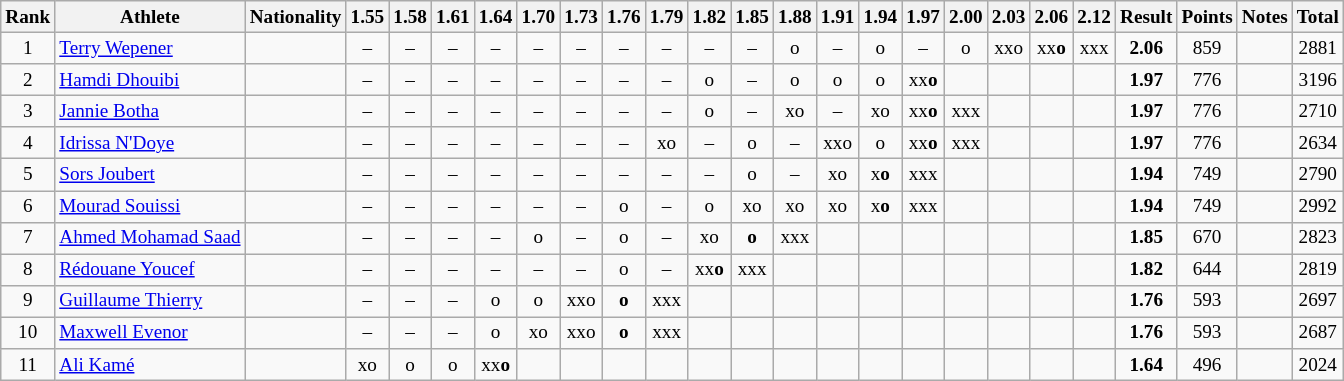<table class="wikitable sortable" style="text-align:center;font-size:80%">
<tr>
<th>Rank</th>
<th>Athlete</th>
<th>Nationality</th>
<th>1.55</th>
<th>1.58</th>
<th>1.61</th>
<th>1.64</th>
<th>1.70</th>
<th>1.73</th>
<th>1.76</th>
<th>1.79</th>
<th>1.82</th>
<th>1.85</th>
<th>1.88</th>
<th>1.91</th>
<th>1.94</th>
<th>1.97</th>
<th>2.00</th>
<th>2.03</th>
<th>2.06</th>
<th>2.12</th>
<th>Result</th>
<th>Points</th>
<th>Notes</th>
<th>Total</th>
</tr>
<tr>
<td>1</td>
<td align=left><a href='#'>Terry Wepener</a></td>
<td align=left></td>
<td>–</td>
<td>–</td>
<td>–</td>
<td>–</td>
<td>–</td>
<td>–</td>
<td>–</td>
<td>–</td>
<td>–</td>
<td>–</td>
<td>o</td>
<td>–</td>
<td>o</td>
<td>–</td>
<td>o</td>
<td>xxo</td>
<td>xx<strong>o</strong></td>
<td>xxx</td>
<td><strong>2.06</strong></td>
<td>859</td>
<td></td>
<td>2881</td>
</tr>
<tr>
<td>2</td>
<td align=left><a href='#'>Hamdi Dhouibi</a></td>
<td align=left></td>
<td>–</td>
<td>–</td>
<td>–</td>
<td>–</td>
<td>–</td>
<td>–</td>
<td>–</td>
<td>–</td>
<td>o</td>
<td>–</td>
<td>o</td>
<td>o</td>
<td>o</td>
<td>xx<strong>o</strong></td>
<td></td>
<td></td>
<td></td>
<td></td>
<td><strong>1.97</strong></td>
<td>776</td>
<td></td>
<td>3196</td>
</tr>
<tr>
<td>3</td>
<td align=left><a href='#'>Jannie Botha</a></td>
<td align=left></td>
<td>–</td>
<td>–</td>
<td>–</td>
<td>–</td>
<td>–</td>
<td>–</td>
<td>–</td>
<td>–</td>
<td>o</td>
<td>–</td>
<td>xo</td>
<td>–</td>
<td>xo</td>
<td>xx<strong>o</strong></td>
<td>xxx</td>
<td></td>
<td></td>
<td></td>
<td><strong>1.97</strong></td>
<td>776</td>
<td></td>
<td>2710</td>
</tr>
<tr>
<td>4</td>
<td align=left><a href='#'>Idrissa N'Doye</a></td>
<td align=left></td>
<td>–</td>
<td>–</td>
<td>–</td>
<td>–</td>
<td>–</td>
<td>–</td>
<td>–</td>
<td>xo</td>
<td>–</td>
<td>o</td>
<td>–</td>
<td>xxo</td>
<td>o</td>
<td>xx<strong>o</strong></td>
<td>xxx</td>
<td></td>
<td></td>
<td></td>
<td><strong>1.97</strong></td>
<td>776</td>
<td></td>
<td>2634</td>
</tr>
<tr>
<td>5</td>
<td align=left><a href='#'>Sors Joubert</a></td>
<td align=left></td>
<td>–</td>
<td>–</td>
<td>–</td>
<td>–</td>
<td>–</td>
<td>–</td>
<td>–</td>
<td>–</td>
<td>–</td>
<td>o</td>
<td>–</td>
<td>xo</td>
<td>x<strong>o</strong></td>
<td>xxx</td>
<td></td>
<td></td>
<td></td>
<td></td>
<td><strong>1.94</strong></td>
<td>749</td>
<td></td>
<td>2790</td>
</tr>
<tr>
<td>6</td>
<td align=left><a href='#'>Mourad Souissi</a></td>
<td align=left></td>
<td>–</td>
<td>–</td>
<td>–</td>
<td>–</td>
<td>–</td>
<td>–</td>
<td>o</td>
<td>–</td>
<td>o</td>
<td>xo</td>
<td>xo</td>
<td>xo</td>
<td>x<strong>o</strong></td>
<td>xxx</td>
<td></td>
<td></td>
<td></td>
<td></td>
<td><strong>1.94</strong></td>
<td>749</td>
<td></td>
<td>2992</td>
</tr>
<tr>
<td>7</td>
<td align=left><a href='#'>Ahmed Mohamad Saad</a></td>
<td align=left></td>
<td>–</td>
<td>–</td>
<td>–</td>
<td>–</td>
<td>o</td>
<td>–</td>
<td>o</td>
<td>–</td>
<td>xo</td>
<td><strong>o</strong></td>
<td>xxx</td>
<td></td>
<td></td>
<td></td>
<td></td>
<td></td>
<td></td>
<td></td>
<td><strong>1.85</strong></td>
<td>670</td>
<td></td>
<td>2823</td>
</tr>
<tr>
<td>8</td>
<td align=left><a href='#'>Rédouane Youcef</a></td>
<td align=left></td>
<td>–</td>
<td>–</td>
<td>–</td>
<td>–</td>
<td>–</td>
<td>–</td>
<td>o</td>
<td>–</td>
<td>xx<strong>o</strong></td>
<td>xxx</td>
<td></td>
<td></td>
<td></td>
<td></td>
<td></td>
<td></td>
<td></td>
<td></td>
<td><strong>1.82</strong></td>
<td>644</td>
<td></td>
<td>2819</td>
</tr>
<tr>
<td>9</td>
<td align=left><a href='#'>Guillaume Thierry</a></td>
<td align=left></td>
<td>–</td>
<td>–</td>
<td>–</td>
<td>o</td>
<td>o</td>
<td>xxo</td>
<td><strong>o</strong></td>
<td>xxx</td>
<td></td>
<td></td>
<td></td>
<td></td>
<td></td>
<td></td>
<td></td>
<td></td>
<td></td>
<td></td>
<td><strong>1.76</strong></td>
<td>593</td>
<td></td>
<td>2697</td>
</tr>
<tr>
<td>10</td>
<td align=left><a href='#'>Maxwell Evenor</a></td>
<td align=left></td>
<td>–</td>
<td>–</td>
<td>–</td>
<td>o</td>
<td>xo</td>
<td>xxo</td>
<td><strong>o</strong></td>
<td>xxx</td>
<td></td>
<td></td>
<td></td>
<td></td>
<td></td>
<td></td>
<td></td>
<td></td>
<td></td>
<td></td>
<td><strong>1.76</strong></td>
<td>593</td>
<td></td>
<td>2687</td>
</tr>
<tr>
<td>11</td>
<td align=left><a href='#'>Ali Kamé</a></td>
<td align=left></td>
<td>xo</td>
<td>o</td>
<td>o</td>
<td>xx<strong>o</strong></td>
<td></td>
<td></td>
<td></td>
<td></td>
<td></td>
<td></td>
<td></td>
<td></td>
<td></td>
<td></td>
<td></td>
<td></td>
<td></td>
<td></td>
<td><strong>1.64</strong></td>
<td>496</td>
<td></td>
<td>2024</td>
</tr>
</table>
